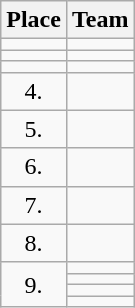<table class="wikitable">
<tr>
<th>Place</th>
<th>Team</th>
</tr>
<tr>
<td align="center"></td>
<td></td>
</tr>
<tr>
<td align="center"></td>
<td></td>
</tr>
<tr>
<td align="center"></td>
<td></td>
</tr>
<tr>
<td align="center">4.</td>
<td></td>
</tr>
<tr>
<td align="center">5.</td>
<td></td>
</tr>
<tr>
<td align="center">6.</td>
<td></td>
</tr>
<tr>
<td align="center">7.</td>
<td></td>
</tr>
<tr>
<td align="center">8.</td>
<td></td>
</tr>
<tr>
<td rowspan=4 align="center">9.</td>
<td></td>
</tr>
<tr>
<td></td>
</tr>
<tr>
<td></td>
</tr>
<tr>
<td></td>
</tr>
</table>
